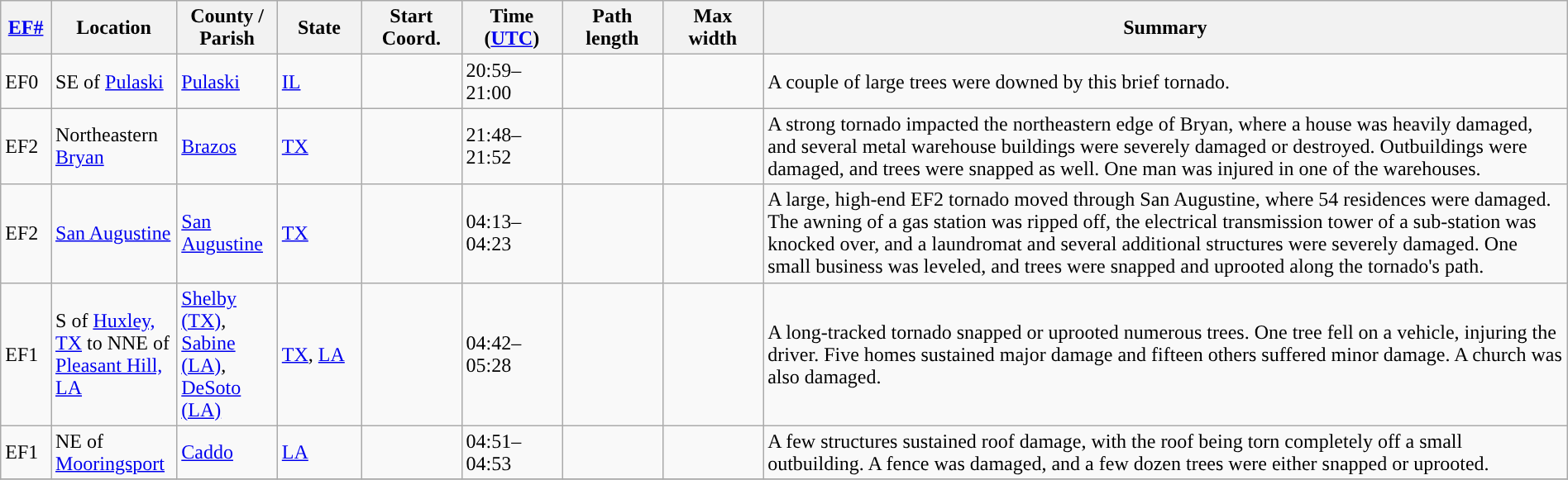<table class="wikitable sortable" style="width:100%;">
<tr>
<th scope="col"  style="width:3%; text-align:center;"><a href='#'>EF#</a></th>
<th scope="col"  style="width:7%; text-align:center;" class="unsortable">Location</th>
<th scope="col"  style="width:6%; text-align:center;" class="unsortable">County / Parish</th>
<th scope="col"  style="width:5%; text-align:center;">State</th>
<th scope="col"  style="width:6%; text-align:center;">Start Coord.</th>
<th scope="col"  style="width:6%; text-align:center;">Time (<a href='#'>UTC</a>)</th>
<th scope="col"  style="width:6%; text-align:center;">Path length</th>
<th scope="col"  style="width:6%; text-align:center;">Max width</th>
<th scope="col" class="unsortable" style="width:48%; text-align:center;">Summary</th>
</tr>
<tr>
<td>EF0</td>
<td>SE of <a href='#'>Pulaski</a></td>
<td><a href='#'>Pulaski</a></td>
<td><a href='#'>IL</a></td>
<td></td>
<td>20:59–21:00</td>
<td></td>
<td></td>
<td>A couple of large trees were downed by this brief tornado.</td>
</tr>
<tr>
<td>EF2</td>
<td>Northeastern <a href='#'>Bryan</a></td>
<td><a href='#'>Brazos</a></td>
<td><a href='#'>TX</a></td>
<td></td>
<td>21:48–21:52</td>
<td></td>
<td></td>
<td>A strong tornado impacted the northeastern edge of Bryan, where a house was heavily damaged, and several metal warehouse buildings were severely damaged or destroyed. Outbuildings were damaged, and trees were snapped as well. One man was injured in one of the warehouses.</td>
</tr>
<tr>
<td>EF2</td>
<td><a href='#'>San Augustine</a></td>
<td><a href='#'>San Augustine</a></td>
<td><a href='#'>TX</a></td>
<td></td>
<td>04:13–04:23</td>
<td></td>
<td></td>
<td>A large, high-end EF2 tornado moved through San Augustine, where 54 residences were damaged. The awning of a gas station was ripped off, the electrical transmission tower of a sub-station was knocked over, and a laundromat and several additional structures were severely damaged. One small business was leveled, and trees were snapped and uprooted along the tornado's path.</td>
</tr>
<tr>
<td>EF1</td>
<td>S of <a href='#'>Huxley, TX</a> to NNE of <a href='#'>Pleasant Hill, LA</a></td>
<td><a href='#'>Shelby (TX)</a>, <a href='#'>Sabine (LA)</a>, <a href='#'>DeSoto (LA)</a></td>
<td><a href='#'>TX</a>, <a href='#'>LA</a></td>
<td></td>
<td>04:42–05:28</td>
<td></td>
<td></td>
<td>A long-tracked tornado snapped or uprooted numerous trees. One tree fell on a vehicle, injuring the driver. Five homes sustained major damage and fifteen others suffered minor damage. A church was also damaged.<br></td>
</tr>
<tr>
<td>EF1</td>
<td>NE of <a href='#'>Mooringsport</a></td>
<td><a href='#'>Caddo</a></td>
<td><a href='#'>LA</a></td>
<td></td>
<td>04:51–04:53</td>
<td></td>
<td></td>
<td>A few structures sustained roof damage, with the roof being torn completely off a small outbuilding. A fence was damaged, and a few dozen trees were either snapped or uprooted.</td>
</tr>
<tr>
</tr>
</table>
